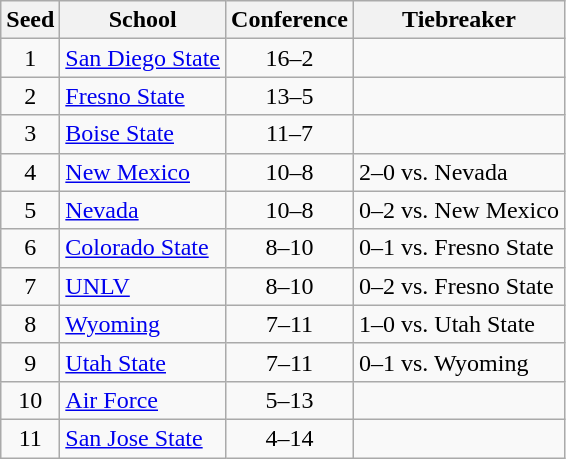<table class="wikitable" style="text-align:center">
<tr>
<th>Seed</th>
<th>School</th>
<th>Conference</th>
<th>Tiebreaker</th>
</tr>
<tr>
<td>1</td>
<td align=left><a href='#'>San Diego State</a></td>
<td>16–2</td>
<td></td>
</tr>
<tr>
<td>2</td>
<td align=left><a href='#'>Fresno State</a></td>
<td>13–5</td>
<td></td>
</tr>
<tr>
<td>3</td>
<td align=left><a href='#'>Boise State</a></td>
<td>11–7</td>
<td></td>
</tr>
<tr>
<td>4</td>
<td align=left><a href='#'>New Mexico</a></td>
<td>10–8</td>
<td align=left>2–0 vs. Nevada</td>
</tr>
<tr>
<td>5</td>
<td align=left><a href='#'>Nevada</a></td>
<td>10–8</td>
<td align=left>0–2 vs. New Mexico</td>
</tr>
<tr>
<td>6</td>
<td align=left><a href='#'>Colorado State</a></td>
<td>8–10</td>
<td align=left>0–1 vs. Fresno State</td>
</tr>
<tr>
<td>7</td>
<td align=left><a href='#'>UNLV</a></td>
<td>8–10</td>
<td align=left>0–2 vs. Fresno State</td>
</tr>
<tr>
<td>8</td>
<td align=left><a href='#'>Wyoming</a></td>
<td>7–11</td>
<td align=left>1–0 vs. Utah State</td>
</tr>
<tr>
<td>9</td>
<td align=left><a href='#'>Utah State</a></td>
<td>7–11</td>
<td align=left>0–1 vs. Wyoming</td>
</tr>
<tr>
<td>10</td>
<td align=left><a href='#'>Air Force</a></td>
<td>5–13</td>
<td></td>
</tr>
<tr>
<td>11</td>
<td align=left><a href='#'>San Jose State</a></td>
<td>4–14</td>
<td></td>
</tr>
</table>
